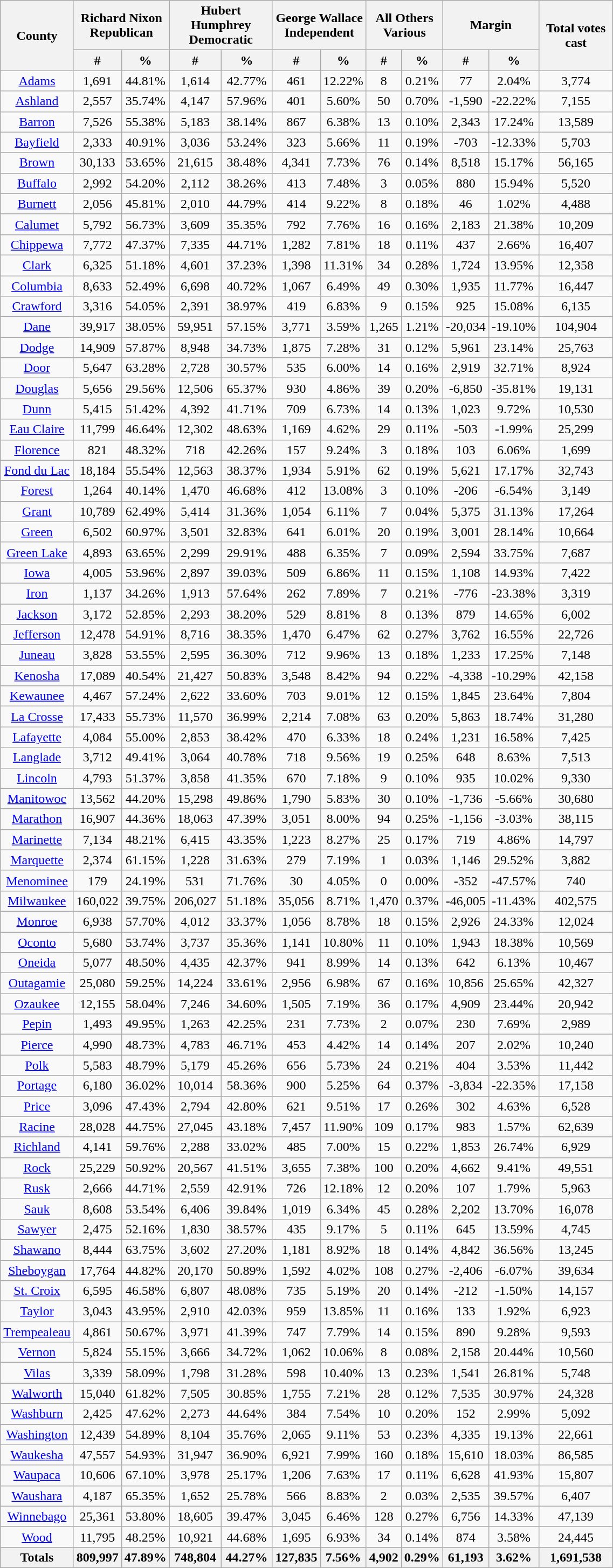<table class="wikitable sortable" style="text-align:center" width="60%">
<tr>
<th style="text-align:center;" rowspan="2">County</th>
<th style="text-align:center;" colspan="2">Richard Nixon<br>Republican</th>
<th style="text-align:center;" colspan="2">Hubert Humphrey<br>Democratic</th>
<th style="text-align:center;" colspan="2">George Wallace<br>Independent</th>
<th style="text-align:center;" colspan="2">All Others<br>Various</th>
<th style="text-align:center;" colspan="2">Margin</th>
<th style="text-align:center;" rowspan="2">Total votes cast</th>
</tr>
<tr>
<th style="text-align:center;" data-sort-type="number">#</th>
<th style="text-align:center;" data-sort-type="number">%</th>
<th style="text-align:center;" data-sort-type="number">#</th>
<th style="text-align:center;" data-sort-type="number">%</th>
<th style="text-align:center;" data-sort-type="number">#</th>
<th style="text-align:center;" data-sort-type="number">%</th>
<th style="text-align:center;" data-sort-type="number">#</th>
<th style="text-align:center;" data-sort-type="number">%</th>
<th style="text-align:center;" data-sort-type="number">#</th>
<th style="text-align:center;" data-sort-type="number">%</th>
</tr>
<tr style="text-align:center;">
<td><a href='#'>Adams</a></td>
<td>1,691</td>
<td>44.81%</td>
<td>1,614</td>
<td>42.77%</td>
<td>461</td>
<td>12.22%</td>
<td>8</td>
<td>0.21%</td>
<td>77</td>
<td>2.04%</td>
<td>3,774</td>
</tr>
<tr style="text-align:center;">
<td><a href='#'>Ashland</a></td>
<td>2,557</td>
<td>35.74%</td>
<td>4,147</td>
<td>57.96%</td>
<td>401</td>
<td>5.60%</td>
<td>50</td>
<td>0.70%</td>
<td>-1,590</td>
<td>-22.22%</td>
<td>7,155</td>
</tr>
<tr style="text-align:center;">
<td><a href='#'>Barron</a></td>
<td>7,526</td>
<td>55.38%</td>
<td>5,183</td>
<td>38.14%</td>
<td>867</td>
<td>6.38%</td>
<td>13</td>
<td>0.10%</td>
<td>2,343</td>
<td>17.24%</td>
<td>13,589</td>
</tr>
<tr style="text-align:center;">
<td><a href='#'>Bayfield</a></td>
<td>2,333</td>
<td>40.91%</td>
<td>3,036</td>
<td>53.24%</td>
<td>323</td>
<td>5.66%</td>
<td>11</td>
<td>0.19%</td>
<td>-703</td>
<td>-12.33%</td>
<td>5,703</td>
</tr>
<tr style="text-align:center;">
<td><a href='#'>Brown</a></td>
<td>30,133</td>
<td>53.65%</td>
<td>21,615</td>
<td>38.48%</td>
<td>4,341</td>
<td>7.73%</td>
<td>76</td>
<td>0.14%</td>
<td>8,518</td>
<td>15.17%</td>
<td>56,165</td>
</tr>
<tr style="text-align:center;">
<td><a href='#'>Buffalo</a></td>
<td>2,992</td>
<td>54.20%</td>
<td>2,112</td>
<td>38.26%</td>
<td>413</td>
<td>7.48%</td>
<td>3</td>
<td>0.05%</td>
<td>880</td>
<td>15.94%</td>
<td>5,520</td>
</tr>
<tr style="text-align:center;">
<td><a href='#'>Burnett</a></td>
<td>2,056</td>
<td>45.81%</td>
<td>2,010</td>
<td>44.79%</td>
<td>414</td>
<td>9.22%</td>
<td>8</td>
<td>0.18%</td>
<td>46</td>
<td>1.02%</td>
<td>4,488</td>
</tr>
<tr style="text-align:center;">
<td><a href='#'>Calumet</a></td>
<td>5,792</td>
<td>56.73%</td>
<td>3,609</td>
<td>35.35%</td>
<td>792</td>
<td>7.76%</td>
<td>16</td>
<td>0.16%</td>
<td>2,183</td>
<td>21.38%</td>
<td>10,209</td>
</tr>
<tr style="text-align:center;">
<td><a href='#'>Chippewa</a></td>
<td>7,772</td>
<td>47.37%</td>
<td>7,335</td>
<td>44.71%</td>
<td>1,282</td>
<td>7.81%</td>
<td>18</td>
<td>0.11%</td>
<td>437</td>
<td>2.66%</td>
<td>16,407</td>
</tr>
<tr style="text-align:center;">
<td><a href='#'>Clark</a></td>
<td>6,325</td>
<td>51.18%</td>
<td>4,601</td>
<td>37.23%</td>
<td>1,398</td>
<td>11.31%</td>
<td>34</td>
<td>0.28%</td>
<td>1,724</td>
<td>13.95%</td>
<td>12,358</td>
</tr>
<tr style="text-align:center;">
<td><a href='#'>Columbia</a></td>
<td>8,633</td>
<td>52.49%</td>
<td>6,698</td>
<td>40.72%</td>
<td>1,067</td>
<td>6.49%</td>
<td>49</td>
<td>0.30%</td>
<td>1,935</td>
<td>11.77%</td>
<td>16,447</td>
</tr>
<tr style="text-align:center;">
<td><a href='#'>Crawford</a></td>
<td>3,316</td>
<td>54.05%</td>
<td>2,391</td>
<td>38.97%</td>
<td>419</td>
<td>6.83%</td>
<td>9</td>
<td>0.15%</td>
<td>925</td>
<td>15.08%</td>
<td>6,135</td>
</tr>
<tr style="text-align:center;">
<td><a href='#'>Dane</a></td>
<td>39,917</td>
<td>38.05%</td>
<td>59,951</td>
<td>57.15%</td>
<td>3,771</td>
<td>3.59%</td>
<td>1,265</td>
<td>1.21%</td>
<td>-20,034</td>
<td>-19.10%</td>
<td>104,904</td>
</tr>
<tr style="text-align:center;">
<td><a href='#'>Dodge</a></td>
<td>14,909</td>
<td>57.87%</td>
<td>8,948</td>
<td>34.73%</td>
<td>1,875</td>
<td>7.28%</td>
<td>31</td>
<td>0.12%</td>
<td>5,961</td>
<td>23.14%</td>
<td>25,763</td>
</tr>
<tr style="text-align:center;">
<td><a href='#'>Door</a></td>
<td>5,647</td>
<td>63.28%</td>
<td>2,728</td>
<td>30.57%</td>
<td>535</td>
<td>6.00%</td>
<td>14</td>
<td>0.16%</td>
<td>2,919</td>
<td>32.71%</td>
<td>8,924</td>
</tr>
<tr style="text-align:center;">
<td><a href='#'>Douglas</a></td>
<td>5,656</td>
<td>29.56%</td>
<td>12,506</td>
<td>65.37%</td>
<td>930</td>
<td>4.86%</td>
<td>39</td>
<td>0.20%</td>
<td>-6,850</td>
<td>-35.81%</td>
<td>19,131</td>
</tr>
<tr style="text-align:center;">
<td><a href='#'>Dunn</a></td>
<td>5,415</td>
<td>51.42%</td>
<td>4,392</td>
<td>41.71%</td>
<td>709</td>
<td>6.73%</td>
<td>14</td>
<td>0.13%</td>
<td>1,023</td>
<td>9.72%</td>
<td>10,530</td>
</tr>
<tr style="text-align:center;">
<td><a href='#'>Eau Claire</a></td>
<td>11,799</td>
<td>46.64%</td>
<td>12,302</td>
<td>48.63%</td>
<td>1,169</td>
<td>4.62%</td>
<td>29</td>
<td>0.11%</td>
<td>-503</td>
<td>-1.99%</td>
<td>25,299</td>
</tr>
<tr style="text-align:center;">
<td><a href='#'>Florence</a></td>
<td>821</td>
<td>48.32%</td>
<td>718</td>
<td>42.26%</td>
<td>157</td>
<td>9.24%</td>
<td>3</td>
<td>0.18%</td>
<td>103</td>
<td>6.06%</td>
<td>1,699</td>
</tr>
<tr style="text-align:center;">
<td><a href='#'>Fond du Lac</a></td>
<td>18,184</td>
<td>55.54%</td>
<td>12,563</td>
<td>38.37%</td>
<td>1,934</td>
<td>5.91%</td>
<td>62</td>
<td>0.19%</td>
<td>5,621</td>
<td>17.17%</td>
<td>32,743</td>
</tr>
<tr style="text-align:center;">
<td><a href='#'>Forest</a></td>
<td>1,264</td>
<td>40.14%</td>
<td>1,470</td>
<td>46.68%</td>
<td>412</td>
<td>13.08%</td>
<td>3</td>
<td>0.10%</td>
<td>-206</td>
<td>-6.54%</td>
<td>3,149</td>
</tr>
<tr style="text-align:center;">
<td><a href='#'>Grant</a></td>
<td>10,789</td>
<td>62.49%</td>
<td>5,414</td>
<td>31.36%</td>
<td>1,054</td>
<td>6.11%</td>
<td>7</td>
<td>0.04%</td>
<td>5,375</td>
<td>31.13%</td>
<td>17,264</td>
</tr>
<tr style="text-align:center;">
<td><a href='#'>Green</a></td>
<td>6,502</td>
<td>60.97%</td>
<td>3,501</td>
<td>32.83%</td>
<td>641</td>
<td>6.01%</td>
<td>20</td>
<td>0.19%</td>
<td>3,001</td>
<td>28.14%</td>
<td>10,664</td>
</tr>
<tr style="text-align:center;">
<td><a href='#'>Green Lake</a></td>
<td>4,893</td>
<td>63.65%</td>
<td>2,299</td>
<td>29.91%</td>
<td>488</td>
<td>6.35%</td>
<td>7</td>
<td>0.09%</td>
<td>2,594</td>
<td>33.75%</td>
<td>7,687</td>
</tr>
<tr style="text-align:center;">
<td><a href='#'>Iowa</a></td>
<td>4,005</td>
<td>53.96%</td>
<td>2,897</td>
<td>39.03%</td>
<td>509</td>
<td>6.86%</td>
<td>11</td>
<td>0.15%</td>
<td>1,108</td>
<td>14.93%</td>
<td>7,422</td>
</tr>
<tr style="text-align:center;">
<td><a href='#'>Iron</a></td>
<td>1,137</td>
<td>34.26%</td>
<td>1,913</td>
<td>57.64%</td>
<td>262</td>
<td>7.89%</td>
<td>7</td>
<td>0.21%</td>
<td>-776</td>
<td>-23.38%</td>
<td>3,319</td>
</tr>
<tr style="text-align:center;">
<td><a href='#'>Jackson</a></td>
<td>3,172</td>
<td>52.85%</td>
<td>2,293</td>
<td>38.20%</td>
<td>529</td>
<td>8.81%</td>
<td>8</td>
<td>0.13%</td>
<td>879</td>
<td>14.65%</td>
<td>6,002</td>
</tr>
<tr style="text-align:center;">
<td><a href='#'>Jefferson</a></td>
<td>12,478</td>
<td>54.91%</td>
<td>8,716</td>
<td>38.35%</td>
<td>1,470</td>
<td>6.47%</td>
<td>62</td>
<td>0.27%</td>
<td>3,762</td>
<td>16.55%</td>
<td>22,726</td>
</tr>
<tr style="text-align:center;">
<td><a href='#'>Juneau</a></td>
<td>3,828</td>
<td>53.55%</td>
<td>2,595</td>
<td>36.30%</td>
<td>712</td>
<td>9.96%</td>
<td>13</td>
<td>0.18%</td>
<td>1,233</td>
<td>17.25%</td>
<td>7,148</td>
</tr>
<tr style="text-align:center;">
<td><a href='#'>Kenosha</a></td>
<td>17,089</td>
<td>40.54%</td>
<td>21,427</td>
<td>50.83%</td>
<td>3,548</td>
<td>8.42%</td>
<td>94</td>
<td>0.22%</td>
<td>-4,338</td>
<td>-10.29%</td>
<td>42,158</td>
</tr>
<tr style="text-align:center;">
<td><a href='#'>Kewaunee</a></td>
<td>4,467</td>
<td>57.24%</td>
<td>2,622</td>
<td>33.60%</td>
<td>703</td>
<td>9.01%</td>
<td>12</td>
<td>0.15%</td>
<td>1,845</td>
<td>23.64%</td>
<td>7,804</td>
</tr>
<tr style="text-align:center;">
<td><a href='#'>La Crosse</a></td>
<td>17,433</td>
<td>55.73%</td>
<td>11,570</td>
<td>36.99%</td>
<td>2,214</td>
<td>7.08%</td>
<td>63</td>
<td>0.20%</td>
<td>5,863</td>
<td>18.74%</td>
<td>31,280</td>
</tr>
<tr style="text-align:center;">
<td><a href='#'>Lafayette</a></td>
<td>4,084</td>
<td>55.00%</td>
<td>2,853</td>
<td>38.42%</td>
<td>470</td>
<td>6.33%</td>
<td>18</td>
<td>0.24%</td>
<td>1,231</td>
<td>16.58%</td>
<td>7,425</td>
</tr>
<tr style="text-align:center;">
<td><a href='#'>Langlade</a></td>
<td>3,712</td>
<td>49.41%</td>
<td>3,064</td>
<td>40.78%</td>
<td>718</td>
<td>9.56%</td>
<td>19</td>
<td>0.25%</td>
<td>648</td>
<td>8.63%</td>
<td>7,513</td>
</tr>
<tr style="text-align:center;">
<td><a href='#'>Lincoln</a></td>
<td>4,793</td>
<td>51.37%</td>
<td>3,858</td>
<td>41.35%</td>
<td>670</td>
<td>7.18%</td>
<td>9</td>
<td>0.10%</td>
<td>935</td>
<td>10.02%</td>
<td>9,330</td>
</tr>
<tr style="text-align:center;">
<td><a href='#'>Manitowoc</a></td>
<td>13,562</td>
<td>44.20%</td>
<td>15,298</td>
<td>49.86%</td>
<td>1,790</td>
<td>5.83%</td>
<td>30</td>
<td>0.10%</td>
<td>-1,736</td>
<td>-5.66%</td>
<td>30,680</td>
</tr>
<tr style="text-align:center;">
<td><a href='#'>Marathon</a></td>
<td>16,907</td>
<td>44.36%</td>
<td>18,063</td>
<td>47.39%</td>
<td>3,051</td>
<td>8.00%</td>
<td>94</td>
<td>0.25%</td>
<td>-1,156</td>
<td>-3.03%</td>
<td>38,115</td>
</tr>
<tr style="text-align:center;">
<td><a href='#'>Marinette</a></td>
<td>7,134</td>
<td>48.21%</td>
<td>6,415</td>
<td>43.35%</td>
<td>1,223</td>
<td>8.27%</td>
<td>25</td>
<td>0.17%</td>
<td>719</td>
<td>4.86%</td>
<td>14,797</td>
</tr>
<tr style="text-align:center;">
<td><a href='#'>Marquette</a></td>
<td>2,374</td>
<td>61.15%</td>
<td>1,228</td>
<td>31.63%</td>
<td>279</td>
<td>7.19%</td>
<td>1</td>
<td>0.03%</td>
<td>1,146</td>
<td>29.52%</td>
<td>3,882</td>
</tr>
<tr style="text-align:center;">
<td><a href='#'>Menominee</a></td>
<td>179</td>
<td>24.19%</td>
<td>531</td>
<td>71.76%</td>
<td>30</td>
<td>4.05%</td>
<td>0</td>
<td>0.00%</td>
<td>-352</td>
<td>-47.57%</td>
<td>740</td>
</tr>
<tr style="text-align:center;">
<td><a href='#'>Milwaukee</a></td>
<td>160,022</td>
<td>39.75%</td>
<td>206,027</td>
<td>51.18%</td>
<td>35,056</td>
<td>8.71%</td>
<td>1,470</td>
<td>0.37%</td>
<td>-46,005</td>
<td>-11.43%</td>
<td>402,575</td>
</tr>
<tr style="text-align:center;">
<td><a href='#'>Monroe</a></td>
<td>6,938</td>
<td>57.70%</td>
<td>4,012</td>
<td>33.37%</td>
<td>1,056</td>
<td>8.78%</td>
<td>18</td>
<td>0.15%</td>
<td>2,926</td>
<td>24.33%</td>
<td>12,024</td>
</tr>
<tr style="text-align:center;">
<td><a href='#'>Oconto</a></td>
<td>5,680</td>
<td>53.74%</td>
<td>3,737</td>
<td>35.36%</td>
<td>1,141</td>
<td>10.80%</td>
<td>11</td>
<td>0.10%</td>
<td>1,943</td>
<td>18.38%</td>
<td>10,569</td>
</tr>
<tr style="text-align:center;">
<td><a href='#'>Oneida</a></td>
<td>5,077</td>
<td>48.50%</td>
<td>4,435</td>
<td>42.37%</td>
<td>941</td>
<td>8.99%</td>
<td>14</td>
<td>0.13%</td>
<td>642</td>
<td>6.13%</td>
<td>10,467</td>
</tr>
<tr style="text-align:center;">
<td><a href='#'>Outagamie</a></td>
<td>25,080</td>
<td>59.25%</td>
<td>14,224</td>
<td>33.61%</td>
<td>2,956</td>
<td>6.98%</td>
<td>67</td>
<td>0.16%</td>
<td>10,856</td>
<td>25.65%</td>
<td>42,327</td>
</tr>
<tr style="text-align:center;">
<td><a href='#'>Ozaukee</a></td>
<td>12,155</td>
<td>58.04%</td>
<td>7,246</td>
<td>34.60%</td>
<td>1,505</td>
<td>7.19%</td>
<td>36</td>
<td>0.17%</td>
<td>4,909</td>
<td>23.44%</td>
<td>20,942</td>
</tr>
<tr style="text-align:center;">
<td><a href='#'>Pepin</a></td>
<td>1,493</td>
<td>49.95%</td>
<td>1,263</td>
<td>42.25%</td>
<td>231</td>
<td>7.73%</td>
<td>2</td>
<td>0.07%</td>
<td>230</td>
<td>7.69%</td>
<td>2,989</td>
</tr>
<tr style="text-align:center;">
<td><a href='#'>Pierce</a></td>
<td>4,990</td>
<td>48.73%</td>
<td>4,783</td>
<td>46.71%</td>
<td>453</td>
<td>4.42%</td>
<td>14</td>
<td>0.14%</td>
<td>207</td>
<td>2.02%</td>
<td>10,240</td>
</tr>
<tr style="text-align:center;">
<td><a href='#'>Polk</a></td>
<td>5,583</td>
<td>48.79%</td>
<td>5,179</td>
<td>45.26%</td>
<td>656</td>
<td>5.73%</td>
<td>24</td>
<td>0.21%</td>
<td>404</td>
<td>3.53%</td>
<td>11,442</td>
</tr>
<tr style="text-align:center;">
<td><a href='#'>Portage</a></td>
<td>6,180</td>
<td>36.02%</td>
<td>10,014</td>
<td>58.36%</td>
<td>900</td>
<td>5.25%</td>
<td>64</td>
<td>0.37%</td>
<td>-3,834</td>
<td>-22.35%</td>
<td>17,158</td>
</tr>
<tr style="text-align:center;">
<td><a href='#'>Price</a></td>
<td>3,096</td>
<td>47.43%</td>
<td>2,794</td>
<td>42.80%</td>
<td>621</td>
<td>9.51%</td>
<td>17</td>
<td>0.26%</td>
<td>302</td>
<td>4.63%</td>
<td>6,528</td>
</tr>
<tr style="text-align:center;">
<td><a href='#'>Racine</a></td>
<td>28,028</td>
<td>44.75%</td>
<td>27,045</td>
<td>43.18%</td>
<td>7,457</td>
<td>11.90%</td>
<td>109</td>
<td>0.17%</td>
<td>983</td>
<td>1.57%</td>
<td>62,639</td>
</tr>
<tr style="text-align:center;">
<td><a href='#'>Richland</a></td>
<td>4,141</td>
<td>59.76%</td>
<td>2,288</td>
<td>33.02%</td>
<td>485</td>
<td>7.00%</td>
<td>15</td>
<td>0.22%</td>
<td>1,853</td>
<td>26.74%</td>
<td>6,929</td>
</tr>
<tr style="text-align:center;">
<td><a href='#'>Rock</a></td>
<td>25,229</td>
<td>50.92%</td>
<td>20,567</td>
<td>41.51%</td>
<td>3,655</td>
<td>7.38%</td>
<td>100</td>
<td>0.20%</td>
<td>4,662</td>
<td>9.41%</td>
<td>49,551</td>
</tr>
<tr style="text-align:center;">
<td><a href='#'>Rusk</a></td>
<td>2,666</td>
<td>44.71%</td>
<td>2,559</td>
<td>42.91%</td>
<td>726</td>
<td>12.18%</td>
<td>12</td>
<td>0.20%</td>
<td>107</td>
<td>1.79%</td>
<td>5,963</td>
</tr>
<tr style="text-align:center;">
<td><a href='#'>Sauk</a></td>
<td>8,608</td>
<td>53.54%</td>
<td>6,406</td>
<td>39.84%</td>
<td>1,019</td>
<td>6.34%</td>
<td>45</td>
<td>0.28%</td>
<td>2,202</td>
<td>13.70%</td>
<td>16,078</td>
</tr>
<tr style="text-align:center;">
<td><a href='#'>Sawyer</a></td>
<td>2,475</td>
<td>52.16%</td>
<td>1,830</td>
<td>38.57%</td>
<td>435</td>
<td>9.17%</td>
<td>5</td>
<td>0.11%</td>
<td>645</td>
<td>13.59%</td>
<td>4,745</td>
</tr>
<tr style="text-align:center;">
<td><a href='#'>Shawano</a></td>
<td>8,444</td>
<td>63.75%</td>
<td>3,602</td>
<td>27.20%</td>
<td>1,181</td>
<td>8.92%</td>
<td>18</td>
<td>0.14%</td>
<td>4,842</td>
<td>36.56%</td>
<td>13,245</td>
</tr>
<tr style="text-align:center;">
<td><a href='#'>Sheboygan</a></td>
<td>17,764</td>
<td>44.82%</td>
<td>20,170</td>
<td>50.89%</td>
<td>1,592</td>
<td>4.02%</td>
<td>108</td>
<td>0.27%</td>
<td>-2,406</td>
<td>-6.07%</td>
<td>39,634</td>
</tr>
<tr style="text-align:center;">
<td><a href='#'>St. Croix</a></td>
<td>6,595</td>
<td>46.58%</td>
<td>6,807</td>
<td>48.08%</td>
<td>735</td>
<td>5.19%</td>
<td>20</td>
<td>0.14%</td>
<td>-212</td>
<td>-1.50%</td>
<td>14,157</td>
</tr>
<tr style="text-align:center;">
<td><a href='#'>Taylor</a></td>
<td>3,043</td>
<td>43.95%</td>
<td>2,910</td>
<td>42.03%</td>
<td>959</td>
<td>13.85%</td>
<td>11</td>
<td>0.16%</td>
<td>133</td>
<td>1.92%</td>
<td>6,923</td>
</tr>
<tr style="text-align:center;">
<td><a href='#'>Trempealeau</a></td>
<td>4,861</td>
<td>50.67%</td>
<td>3,971</td>
<td>41.39%</td>
<td>747</td>
<td>7.79%</td>
<td>14</td>
<td>0.15%</td>
<td>890</td>
<td>9.28%</td>
<td>9,593</td>
</tr>
<tr style="text-align:center;">
<td><a href='#'>Vernon</a></td>
<td>5,824</td>
<td>55.15%</td>
<td>3,666</td>
<td>34.72%</td>
<td>1,062</td>
<td>10.06%</td>
<td>8</td>
<td>0.08%</td>
<td>2,158</td>
<td>20.44%</td>
<td>10,560</td>
</tr>
<tr style="text-align:center;">
<td><a href='#'>Vilas</a></td>
<td>3,339</td>
<td>58.09%</td>
<td>1,798</td>
<td>31.28%</td>
<td>598</td>
<td>10.40%</td>
<td>13</td>
<td>0.23%</td>
<td>1,541</td>
<td>26.81%</td>
<td>5,748</td>
</tr>
<tr style="text-align:center;">
<td><a href='#'>Walworth</a></td>
<td>15,040</td>
<td>61.82%</td>
<td>7,505</td>
<td>30.85%</td>
<td>1,755</td>
<td>7.21%</td>
<td>28</td>
<td>0.12%</td>
<td>7,535</td>
<td>30.97%</td>
<td>24,328</td>
</tr>
<tr style="text-align:center;">
<td><a href='#'>Washburn</a></td>
<td>2,425</td>
<td>47.62%</td>
<td>2,273</td>
<td>44.64%</td>
<td>384</td>
<td>7.54%</td>
<td>10</td>
<td>0.20%</td>
<td>152</td>
<td>2.99%</td>
<td>5,092</td>
</tr>
<tr style="text-align:center;">
<td><a href='#'>Washington</a></td>
<td>12,439</td>
<td>54.89%</td>
<td>8,104</td>
<td>35.76%</td>
<td>2,065</td>
<td>9.11%</td>
<td>53</td>
<td>0.23%</td>
<td>4,335</td>
<td>19.13%</td>
<td>22,661</td>
</tr>
<tr style="text-align:center;">
<td><a href='#'>Waukesha</a></td>
<td>47,557</td>
<td>54.93%</td>
<td>31,947</td>
<td>36.90%</td>
<td>6,921</td>
<td>7.99%</td>
<td>160</td>
<td>0.18%</td>
<td>15,610</td>
<td>18.03%</td>
<td>86,585</td>
</tr>
<tr style="text-align:center;">
<td><a href='#'>Waupaca</a></td>
<td>10,606</td>
<td>67.10%</td>
<td>3,978</td>
<td>25.17%</td>
<td>1,206</td>
<td>7.63%</td>
<td>17</td>
<td>0.11%</td>
<td>6,628</td>
<td>41.93%</td>
<td>15,807</td>
</tr>
<tr style="text-align:center;">
<td><a href='#'>Waushara</a></td>
<td>4,187</td>
<td>65.35%</td>
<td>1,652</td>
<td>25.78%</td>
<td>566</td>
<td>8.83%</td>
<td>2</td>
<td>0.03%</td>
<td>2,535</td>
<td>39.57%</td>
<td>6,407</td>
</tr>
<tr style="text-align:center;">
<td><a href='#'>Winnebago</a></td>
<td>25,361</td>
<td>53.80%</td>
<td>18,605</td>
<td>39.47%</td>
<td>3,045</td>
<td>6.46%</td>
<td>128</td>
<td>0.27%</td>
<td>6,756</td>
<td>14.33%</td>
<td>47,139</td>
</tr>
<tr style="text-align:center;">
<td><a href='#'>Wood</a></td>
<td>11,795</td>
<td>48.25%</td>
<td>10,921</td>
<td>44.68%</td>
<td>1,695</td>
<td>6.93%</td>
<td>34</td>
<td>0.14%</td>
<td>874</td>
<td>3.58%</td>
<td>24,445</td>
</tr>
<tr style="text-align:center;">
<th>Totals</th>
<th>809,997</th>
<th>47.89%</th>
<th>748,804</th>
<th>44.27%</th>
<th>127,835</th>
<th>7.56%</th>
<th>4,902</th>
<th>0.29%</th>
<th>61,193</th>
<th>3.62%</th>
<th>1,691,538</th>
</tr>
</table>
